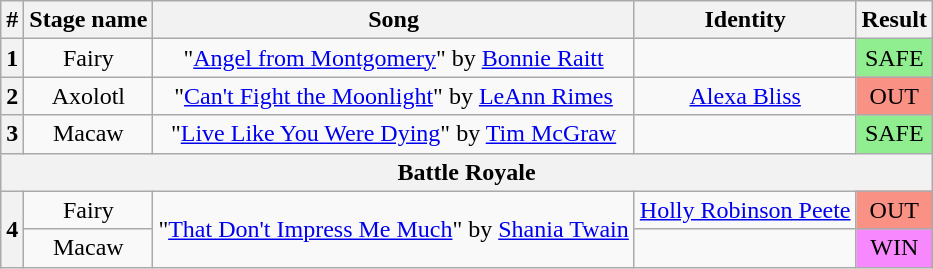<table class="wikitable plainrowheaders" style="text-align: center;">
<tr>
<th>#</th>
<th>Stage name</th>
<th>Song</th>
<th>Identity</th>
<th>Result</th>
</tr>
<tr>
<th>1</th>
<td>Fairy</td>
<td>"<a href='#'>Angel from Montgomery</a>" by <a href='#'>Bonnie Raitt</a></td>
<td></td>
<td bgcolor=lightgreen>SAFE</td>
</tr>
<tr>
<th>2</th>
<td>Axolotl</td>
<td>"<a href='#'>Can't Fight the Moonlight</a>" by <a href='#'>LeAnn Rimes</a></td>
<td><a href='#'>Alexa Bliss</a></td>
<td bgcolor=#F99185>OUT</td>
</tr>
<tr>
<th>3</th>
<td>Macaw</td>
<td>"<a href='#'>Live Like You Were Dying</a>" by <a href='#'>Tim McGraw</a></td>
<td></td>
<td bgcolor=lightgreen>SAFE</td>
</tr>
<tr>
<th colspan=5>Battle Royale</th>
</tr>
<tr>
<th rowspan=2>4</th>
<td>Fairy</td>
<td rowspan=2>"<a href='#'>That Don't Impress Me Much</a>" by <a href='#'>Shania Twain</a></td>
<td><a href='#'>Holly Robinson Peete</a></td>
<td bgcolor=#F99185>OUT</td>
</tr>
<tr>
<td>Macaw</td>
<td></td>
<td bgcolor="#F888FD">WIN</td>
</tr>
</table>
